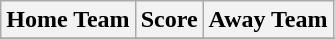<table class="wikitable" style="text-align: center">
<tr>
<th>Home Team</th>
<th>Score</th>
<th>Away Team</th>
</tr>
<tr>
</tr>
</table>
